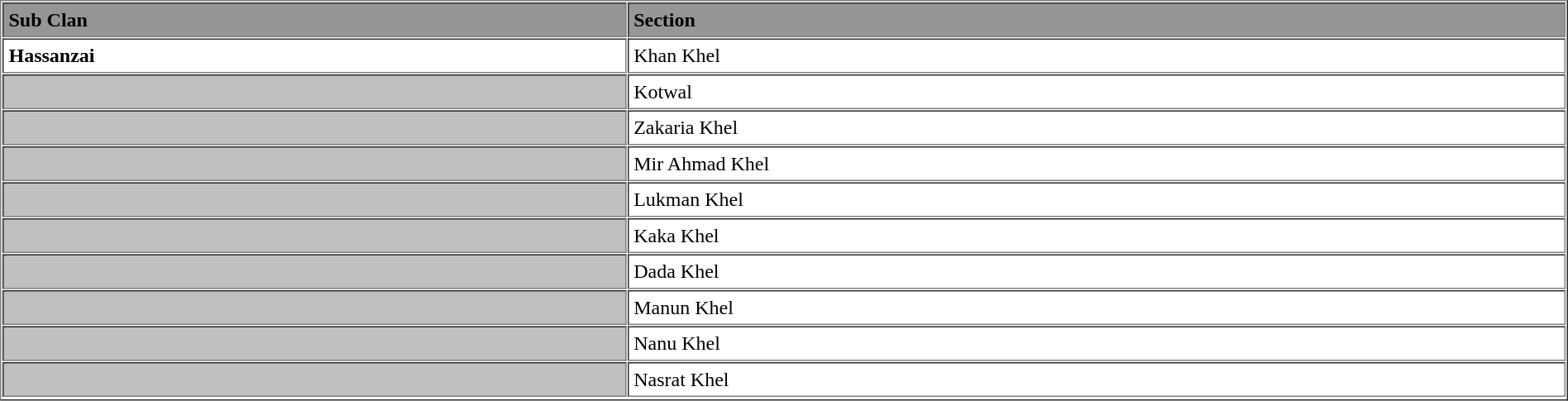<table border="1" cellspacing="1" cellpadding="4" width="100%">
<tr>
<td bgcolor = "#969696"><strong>Sub Clan</strong></td>
<td bgcolor = "#969696"><strong>Section</strong></td>
</tr>
<tr>
<td><strong>Hassanzai</strong></td>
<td>Khan Khel</td>
</tr>
<tr>
<td bgcolor = "#C0C0C0"> </td>
<td>Kotwal</td>
</tr>
<tr>
<td bgcolor = "#C0C0C0"> </td>
<td>Zakaria Khel</td>
</tr>
<tr>
<td bgcolor = "#C0C0C0"> </td>
<td>Mir Ahmad Khel</td>
</tr>
<tr>
<td bgcolor = "#C0C0C0"> </td>
<td>Lukman Khel</td>
</tr>
<tr>
<td bgcolor = "#C0C0C0"> </td>
<td>Kaka Khel</td>
</tr>
<tr>
<td bgcolor = "#C0C0C0"> </td>
<td>Dada Khel</td>
</tr>
<tr>
<td bgcolor = "#C0C0C0"> </td>
<td>Manun Khel</td>
</tr>
<tr>
<td bgcolor = "#C0C0C0"> </td>
<td>Nanu Khel</td>
</tr>
<tr>
<td bgcolor = "#C0C0C0"> </td>
<td>Nasrat Khel</td>
</tr>
<tr>
</tr>
</table>
